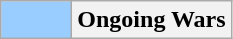<table class="wikitable" style="margin:15px 15px 0px 0px">
<tr>
<td bgcolor="#9acdff" width=40px style="text-align:center;"></td>
<th>Ongoing Wars</th>
</tr>
</table>
